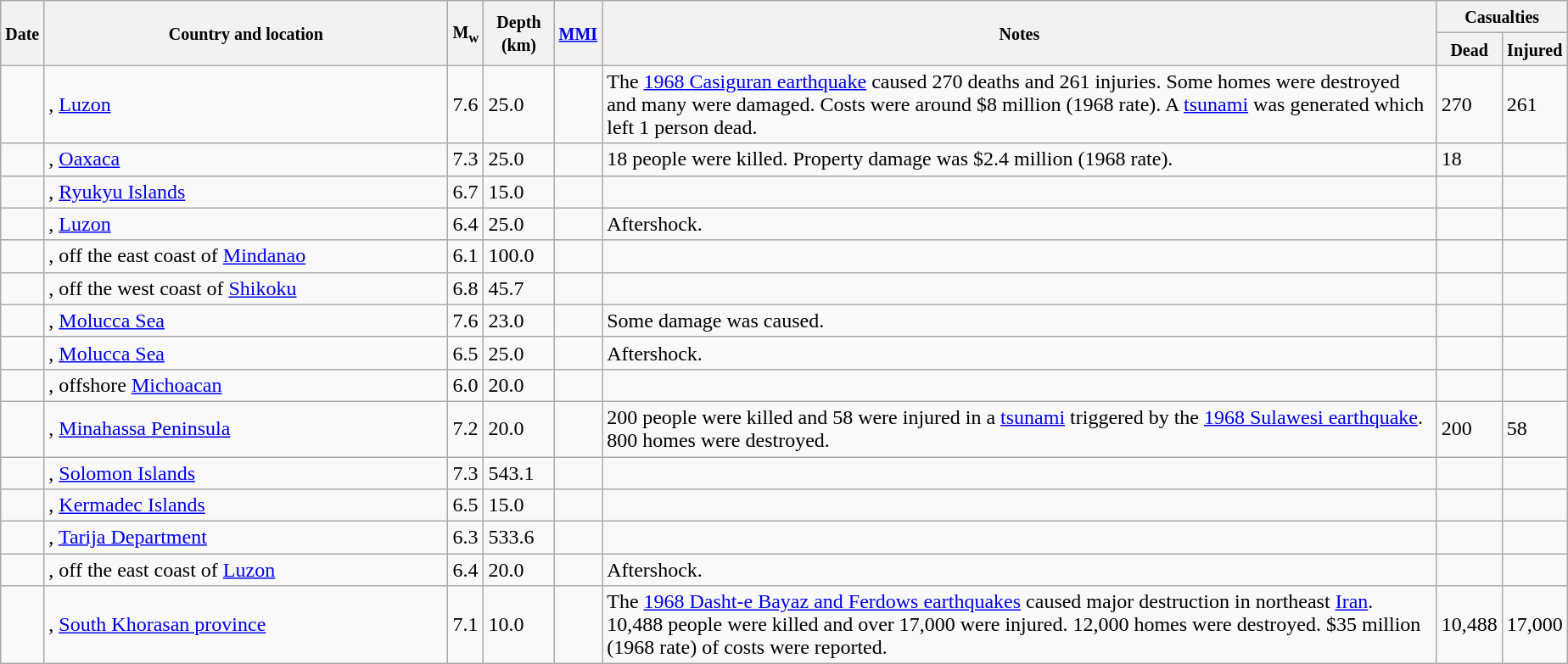<table class="wikitable sortable sort-under" style="border:1px black; margin-left:1em;">
<tr>
<th rowspan="2"><small>Date</small></th>
<th rowspan="2" style="width: 310px"><small>Country and location</small></th>
<th rowspan="2"><small>M<sub>w</sub></small></th>
<th rowspan="2"><small>Depth (km)</small></th>
<th rowspan="2"><small><a href='#'>MMI</a></small></th>
<th rowspan="2" class="unsortable"><small>Notes</small></th>
<th colspan="2"><small>Casualties</small></th>
</tr>
<tr>
<th><small>Dead</small></th>
<th><small>Injured</small></th>
</tr>
<tr>
<td></td>
<td>, <a href='#'>Luzon</a></td>
<td>7.6</td>
<td>25.0</td>
<td></td>
<td>The <a href='#'>1968 Casiguran earthquake</a> caused 270 deaths and 261 injuries. Some homes were destroyed and many were damaged. Costs were around $8 million (1968 rate). A <a href='#'>tsunami</a> was generated which left 1 person dead.</td>
<td>270</td>
<td>261</td>
</tr>
<tr>
<td></td>
<td>, <a href='#'>Oaxaca</a></td>
<td>7.3</td>
<td>25.0</td>
<td></td>
<td>18 people were killed. Property damage was $2.4 million (1968 rate).</td>
<td>18</td>
<td></td>
</tr>
<tr>
<td></td>
<td>, <a href='#'>Ryukyu Islands</a></td>
<td>6.7</td>
<td>15.0</td>
<td></td>
<td></td>
<td></td>
<td></td>
</tr>
<tr>
<td></td>
<td>, <a href='#'>Luzon</a></td>
<td>6.4</td>
<td>25.0</td>
<td></td>
<td>Aftershock.</td>
<td></td>
<td></td>
</tr>
<tr>
<td></td>
<td>, off the east coast of <a href='#'>Mindanao</a></td>
<td>6.1</td>
<td>100.0</td>
<td></td>
<td></td>
<td></td>
<td></td>
</tr>
<tr>
<td></td>
<td>, off the west coast of <a href='#'>Shikoku</a></td>
<td>6.8</td>
<td>45.7</td>
<td></td>
<td></td>
<td></td>
<td></td>
</tr>
<tr>
<td></td>
<td>, <a href='#'>Molucca Sea</a></td>
<td>7.6</td>
<td>23.0</td>
<td></td>
<td>Some damage was caused.</td>
<td></td>
<td></td>
</tr>
<tr>
<td></td>
<td>, <a href='#'>Molucca Sea</a></td>
<td>6.5</td>
<td>25.0</td>
<td></td>
<td>Aftershock.</td>
<td></td>
<td></td>
</tr>
<tr>
<td></td>
<td>, offshore <a href='#'>Michoacan</a></td>
<td>6.0</td>
<td>20.0</td>
<td></td>
<td></td>
<td></td>
<td></td>
</tr>
<tr>
<td></td>
<td>, <a href='#'>Minahassa Peninsula</a></td>
<td>7.2</td>
<td>20.0</td>
<td></td>
<td>200 people were killed and 58 were injured in a <a href='#'>tsunami</a> triggered by the <a href='#'>1968 Sulawesi earthquake</a>. 800 homes were destroyed.</td>
<td>200</td>
<td>58</td>
</tr>
<tr>
<td></td>
<td>, <a href='#'>Solomon Islands</a></td>
<td>7.3</td>
<td>543.1</td>
<td></td>
<td></td>
<td></td>
<td></td>
</tr>
<tr>
<td></td>
<td>, <a href='#'>Kermadec Islands</a></td>
<td>6.5</td>
<td>15.0</td>
<td></td>
<td></td>
<td></td>
<td></td>
</tr>
<tr>
<td></td>
<td>, <a href='#'>Tarija Department</a></td>
<td>6.3</td>
<td>533.6</td>
<td></td>
<td></td>
<td></td>
<td></td>
</tr>
<tr>
<td></td>
<td>, off the east coast of <a href='#'>Luzon</a></td>
<td>6.4</td>
<td>20.0</td>
<td></td>
<td>Aftershock.</td>
<td></td>
<td></td>
</tr>
<tr>
<td></td>
<td>, <a href='#'>South Khorasan province</a></td>
<td>7.1</td>
<td>10.0</td>
<td></td>
<td>The <a href='#'>1968 Dasht-e Bayaz and Ferdows earthquakes</a> caused major destruction in northeast <a href='#'>Iran</a>. 10,488 people were killed and over 17,000 were injured. 12,000 homes were destroyed. $35 million (1968 rate) of costs were reported.</td>
<td>10,488</td>
<td>17,000</td>
</tr>
</table>
